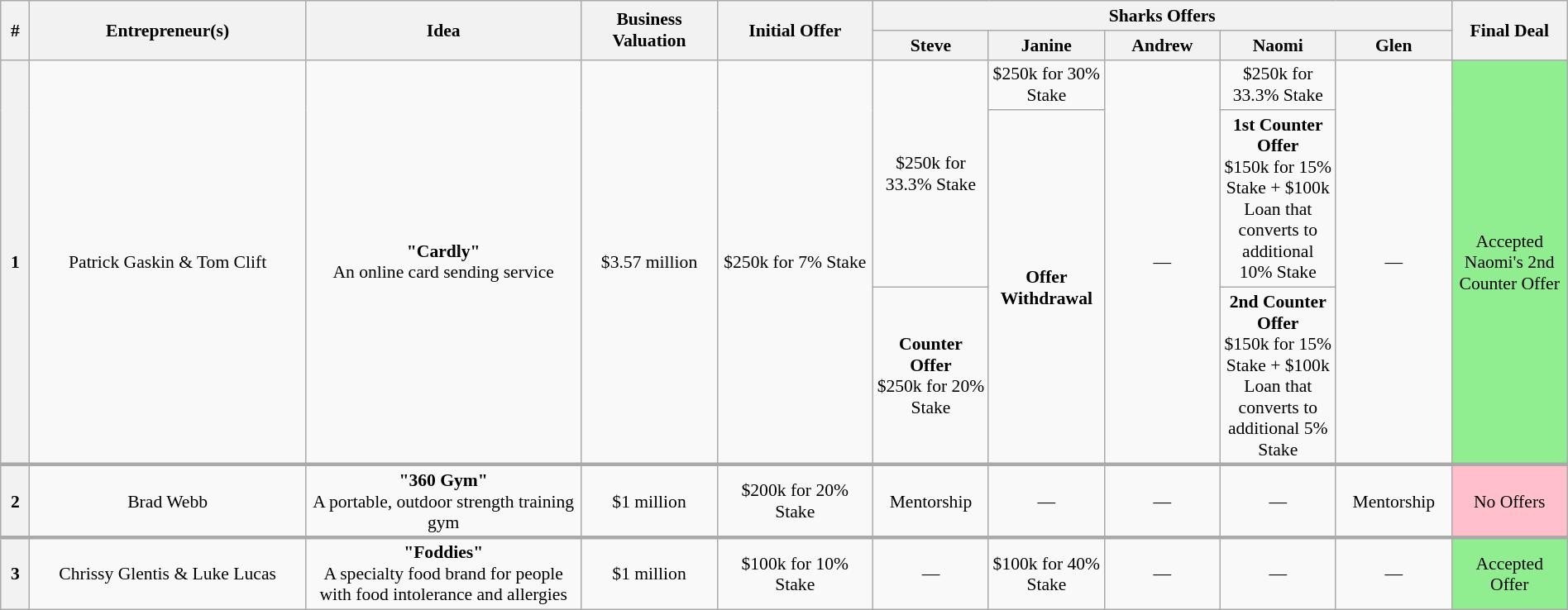<table class="wikitable plainrowheaders" style="font-size:90%; text-align:center; width: 100%; margin-left: auto; margin-right: auto;">
<tr>
<th scope="col" bgcolor="lightgrey" rowspan="2" width="15" align="center">#</th>
<th scope="col" bgcolor="lightgrey" rowspan="2" width="200" align="center">Entrepreneur(s)</th>
<th scope="col" bgcolor="lightgrey" rowspan="2" width="200" align="center">Idea</th>
<th scope="col" bgcolor="lightgrey" rowspan="2" width="95" align="center">Business Valuation</th>
<th scope="col" bgcolor="lightgrey" rowspan="2" width="110" align="center">Initial Offer</th>
<th scope="col" bgcolor="lightgrey" colspan="5">Sharks Offers</th>
<th scope="col" bgcolor="lightgrey" rowspan="2" width="80" align="center">Final Deal</th>
</tr>
<tr>
<th width="80" align="center"><strong>Steve</strong></th>
<th width="80" align="center"><strong>Janine</strong></th>
<th width="80" align="center"><strong>Andrew</strong></th>
<th width="80" align="center"><strong>Naomi</strong></th>
<th width="80" align="center"><strong>Glen</strong></th>
</tr>
<tr>
<th rowspan="3">1</th>
<td rowspan="3">Patrick Gaskin & Tom Clift</td>
<td rowspan="3"><strong>"Cardly"</strong><br> An online card sending service</td>
<td rowspan="3">$3.57 million</td>
<td rowspan="3">$250k for 7% Stake</td>
<td rowspan="2">$250k for 33.3% Stake</td>
<td>$250k for 30% Stake</td>
<td rowspan="3">—</td>
<td>$250k for 33.3% Stake</td>
<td rowspan="3">—</td>
<td rowspan="3" bgcolor="lightgreen">Accepted Naomi's 2nd Counter Offer</td>
</tr>
<tr>
<td rowspan="2"><strong>Offer Withdrawal</strong></td>
<td><strong>1st Counter Offer</strong><br>$150k for 15% Stake + $100k Loan that converts to additional 10% Stake</td>
</tr>
<tr>
<td><strong>Counter Offer</strong><br>$250k for 20% Stake</td>
<td><strong>2nd Counter Offer</strong><br>$150k for 15% Stake + $100k Loan that converts to additional 5% Stake</td>
</tr>
<tr>
</tr>
<tr style="border-top:3px solid #aaa;">
<th>2</th>
<td>Brad Webb</td>
<td><strong>"360 Gym"</strong><br> A portable, outdoor strength training gym</td>
<td>$1 million</td>
<td>$200k for 20% Stake</td>
<td>Mentorship</td>
<td>—</td>
<td>—</td>
<td>—</td>
<td>Mentorship</td>
<td bgcolor="pink">No Offers</td>
</tr>
<tr>
</tr>
<tr style="border-top:3px solid #aaa;">
<th>3</th>
<td>Chrissy Glentis & Luke Lucas</td>
<td><strong>"Foddies"</strong><br> A specialty food brand for people with food intolerance and allergies</td>
<td>$1 million</td>
<td>$100k for 10% Stake</td>
<td>—</td>
<td>$100k for 40% Stake</td>
<td>—</td>
<td>—</td>
<td>—</td>
<td bgcolor="lightgreen">Accepted Offer</td>
</tr>
</table>
